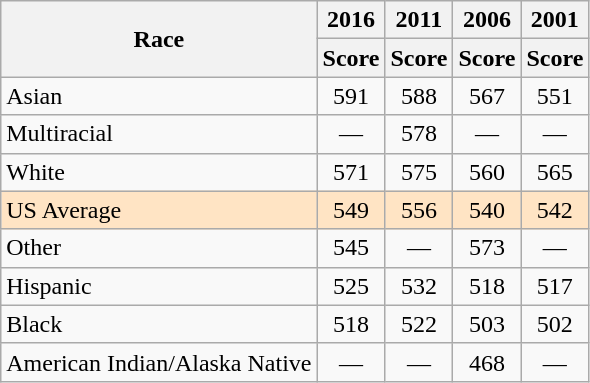<table class="wikitable sortable" style="text-align:center;">
<tr>
<th rowspan="2">Race</th>
<th>2016</th>
<th>2011</th>
<th>2006</th>
<th>2001</th>
</tr>
<tr>
<th>Score</th>
<th>Score</th>
<th>Score</th>
<th>Score</th>
</tr>
<tr>
<td style="text-align:left;">Asian</td>
<td>591</td>
<td>588</td>
<td>567</td>
<td>551</td>
</tr>
<tr>
<td style="text-align:left;">Multiracial</td>
<td>—</td>
<td>578</td>
<td>—</td>
<td>—</td>
</tr>
<tr>
<td style="text-align:left;">White</td>
<td>571</td>
<td>575</td>
<td>560</td>
<td>565</td>
</tr>
<tr style="background-color: #FFE4C4;">
<td style="text-align:left;">US Average</td>
<td>549</td>
<td>556</td>
<td>540</td>
<td>542</td>
</tr>
<tr>
<td style="text-align:left;">Other</td>
<td>545</td>
<td>—</td>
<td>573</td>
<td>—</td>
</tr>
<tr>
<td style="text-align:left;">Hispanic</td>
<td>525</td>
<td>532</td>
<td>518</td>
<td>517</td>
</tr>
<tr>
<td style="text-align:left;">Black</td>
<td>518</td>
<td>522</td>
<td>503</td>
<td>502</td>
</tr>
<tr>
<td style="text-align:left;">American Indian/Alaska Native</td>
<td>—</td>
<td>—</td>
<td>468</td>
<td>—</td>
</tr>
</table>
